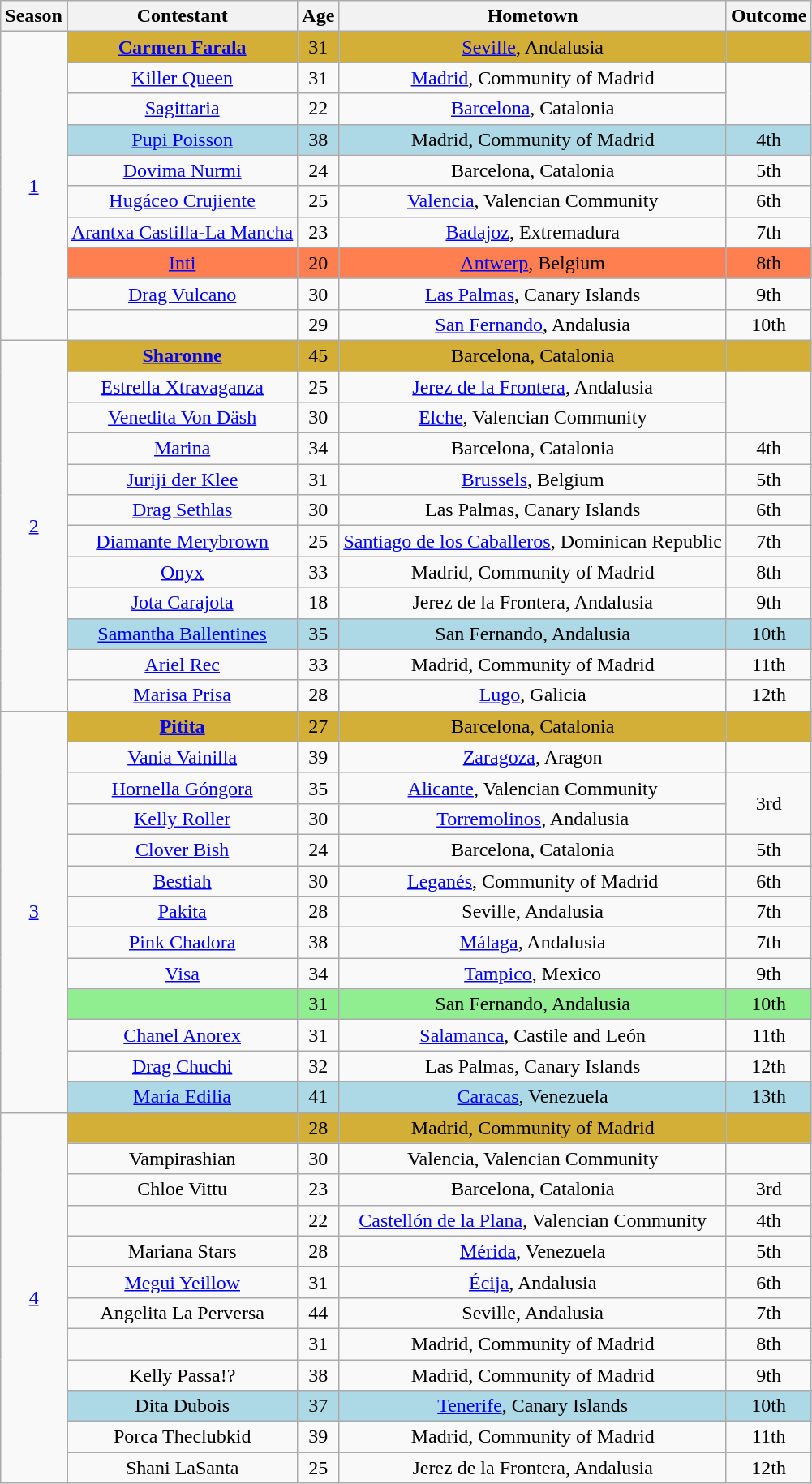<table class="wikitable sortable" style="text-align:center">
<tr>
<th>Season</th>
<th>Contestant</th>
<th>Age</th>
<th>Hometown</th>
<th>Outcome</th>
</tr>
<tr>
<td rowspan="10"><a href='#'>1</a></td>
<td bgcolor="#D4AF37"><strong><a href='#'>Carmen Farala</a></strong></td>
<td bgcolor="#D4AF37">31</td>
<td bgcolor="#D4AF37"><a href='#'>Seville</a>, Andalusia</td>
<td bgcolor="#D4AF37"></td>
</tr>
<tr>
<td><a href='#'>Killer Queen</a></td>
<td>31</td>
<td><a href='#'>Madrid</a>, Community of Madrid</td>
<td rowspan="2"></td>
</tr>
<tr>
<td><a href='#'>Sagittaria</a></td>
<td>22</td>
<td><a href='#'>Barcelona</a>, Catalonia</td>
</tr>
<tr bgcolor="lightblue">
<td><a href='#'>Pupi Poisson</a></td>
<td>38</td>
<td>Madrid, Community of Madrid</td>
<td>4th</td>
</tr>
<tr>
<td><a href='#'>Dovima Nurmi</a></td>
<td>24</td>
<td>Barcelona, Catalonia</td>
<td>5th</td>
</tr>
<tr>
<td><a href='#'>Hugáceo Crujiente</a></td>
<td>25</td>
<td><a href='#'>Valencia</a>, Valencian Community</td>
<td>6th</td>
</tr>
<tr>
<td nowrap><a href='#'>Arantxa Castilla-La Mancha</a></td>
<td>23</td>
<td><a href='#'>Badajoz</a>, Extremadura</td>
<td>7th</td>
</tr>
<tr bgcolor="coral">
<td><a href='#'>Inti</a></td>
<td>20</td>
<td><a href='#'>Antwerp</a>, Belgium</td>
<td>8th</td>
</tr>
<tr>
<td><a href='#'>Drag Vulcano</a></td>
<td>30</td>
<td><a href='#'>Las Palmas</a>, Canary Islands</td>
<td>9th</td>
</tr>
<tr>
<td></td>
<td>29</td>
<td><a href='#'>San Fernando</a>, Andalusia</td>
<td>10th</td>
</tr>
<tr>
<td rowspan="12"><a href='#'>2</a></td>
<td bgcolor="#D4AF37"><strong><a href='#'>Sharonne</a></strong></td>
<td bgcolor="#D4AF37">45</td>
<td bgcolor="#D4AF37">Barcelona, Catalonia</td>
<td bgcolor="#D4AF37"></td>
</tr>
<tr>
<td><a href='#'>Estrella Xtravaganza</a></td>
<td>25</td>
<td><a href='#'>Jerez de la Frontera</a>, Andalusia</td>
<td rowspan="2"></td>
</tr>
<tr>
<td><a href='#'>Venedita Von Däsh</a></td>
<td>30</td>
<td><a href='#'>Elche</a>, Valencian Community</td>
</tr>
<tr>
<td><a href='#'>Marina</a></td>
<td>34</td>
<td>Barcelona, Catalonia</td>
<td>4th</td>
</tr>
<tr>
<td><a href='#'>Juriji der Klee</a></td>
<td>31</td>
<td><a href='#'>Brussels</a>, Belgium</td>
<td>5th</td>
</tr>
<tr>
<td><a href='#'>Drag Sethlas</a></td>
<td>30</td>
<td>Las Palmas, Canary Islands</td>
<td>6th</td>
</tr>
<tr>
<td><a href='#'>Diamante Merybrown</a></td>
<td>25</td>
<td nowrap><a href='#'>Santiago de los Caballeros</a>, Dominican Republic</td>
<td>7th</td>
</tr>
<tr>
<td><a href='#'>Onyx</a></td>
<td>33</td>
<td>Madrid, Community of Madrid</td>
<td>8th</td>
</tr>
<tr>
<td><a href='#'>Jota Carajota</a></td>
<td>18</td>
<td>Jerez de la Frontera, Andalusia</td>
<td>9th</td>
</tr>
<tr bgcolor="lightblue">
<td><a href='#'>Samantha Ballentines</a></td>
<td>35</td>
<td>San Fernando, Andalusia</td>
<td>10th</td>
</tr>
<tr>
<td><a href='#'>Ariel Rec</a></td>
<td>33</td>
<td>Madrid, Community of Madrid</td>
<td>11th</td>
</tr>
<tr>
<td><a href='#'>Marisa Prisa</a></td>
<td>28</td>
<td><a href='#'>Lugo</a>, Galicia</td>
<td>12th</td>
</tr>
<tr>
<td rowspan="13"><a href='#'>3</a></td>
<td bgcolor="#D4AF37"><strong><a href='#'>Pitita</a></strong></td>
<td bgcolor="#D4AF37">27</td>
<td bgcolor="#D4AF37">Barcelona, Catalonia</td>
<td bgcolor="#D4AF37"></td>
</tr>
<tr>
<td><a href='#'>Vania Vainilla</a></td>
<td>39</td>
<td><a href='#'>Zaragoza</a>, Aragon</td>
<td></td>
</tr>
<tr>
<td><a href='#'>Hornella Góngora</a></td>
<td>35</td>
<td><a href='#'>Alicante</a>, Valencian Community</td>
<td rowspan="2">3rd</td>
</tr>
<tr>
<td><a href='#'>Kelly Roller</a></td>
<td>30</td>
<td><a href='#'>Torremolinos</a>, Andalusia</td>
</tr>
<tr>
<td><a href='#'>Clover Bish</a></td>
<td>24</td>
<td>Barcelona, Catalonia</td>
<td>5th</td>
</tr>
<tr>
<td><a href='#'>Bestiah</a></td>
<td>30</td>
<td><a href='#'>Leganés</a>, Community of Madrid</td>
<td>6th</td>
</tr>
<tr>
<td><a href='#'>Pakita</a></td>
<td>28</td>
<td>Seville, Andalusia</td>
<td>7th</td>
</tr>
<tr>
<td><a href='#'>Pink Chadora</a></td>
<td>38</td>
<td><a href='#'>Málaga</a>, Andalusia</td>
<td>7th</td>
</tr>
<tr>
<td><a href='#'>Visa</a></td>
<td>34</td>
<td><a href='#'>Tampico</a>, Mexico</td>
<td>9th</td>
</tr>
<tr bgcolor="lightgreen">
<td></td>
<td>31</td>
<td>San Fernando, Andalusia</td>
<td>10th</td>
</tr>
<tr>
<td><a href='#'>Chanel Anorex</a></td>
<td>31</td>
<td><a href='#'>Salamanca</a>, Castile and León</td>
<td>11th</td>
</tr>
<tr>
<td><a href='#'>Drag Chuchi</a></td>
<td>32</td>
<td>Las Palmas, Canary Islands</td>
<td>12th</td>
</tr>
<tr bgcolor="lightblue">
<td><a href='#'>María Edilia</a></td>
<td>41</td>
<td><a href='#'>Caracas</a>, Venezuela</td>
<td>13th</td>
</tr>
<tr>
<td rowspan="12"><a href='#'>4</a></td>
<td bgcolor="#D4AF37"><strong></strong></td>
<td bgcolor="#D4AF37">28</td>
<td bgcolor="#D4AF37">Madrid, Community of Madrid</td>
<td bgcolor="#D4AF37"></td>
</tr>
<tr>
<td>Vampirashian</td>
<td>30</td>
<td>Valencia, Valencian Community</td>
<td></td>
</tr>
<tr>
<td>Chloe Vittu</td>
<td>23</td>
<td>Barcelona, Catalonia</td>
<td>3rd</td>
</tr>
<tr>
<td></td>
<td>22</td>
<td><a href='#'>Castellón de la Plana</a>, Valencian Community</td>
<td>4th</td>
</tr>
<tr>
<td>Mariana Stars</td>
<td>28</td>
<td><a href='#'>Mérida</a>, Venezuela</td>
<td>5th</td>
</tr>
<tr>
<td><a href='#'>Megui Yeillow</a></td>
<td>31</td>
<td><a href='#'>Écija</a>, Andalusia</td>
<td>6th</td>
</tr>
<tr>
<td>Angelita La Perversa</td>
<td>44</td>
<td>Seville, Andalusia</td>
<td>7th</td>
</tr>
<tr>
<td></td>
<td>31</td>
<td>Madrid, Community of Madrid</td>
<td>8th</td>
</tr>
<tr>
<td>Kelly Passa!?</td>
<td>38</td>
<td>Madrid, Community of Madrid</td>
<td>9th</td>
</tr>
<tr bgcolor="lightblue">
<td>Dita Dubois</td>
<td>37</td>
<td><a href='#'>Tenerife</a>, Canary Islands</td>
<td>10th</td>
</tr>
<tr>
<td>Porca Theclubkid</td>
<td>39</td>
<td>Madrid, Community of Madrid</td>
<td>11th</td>
</tr>
<tr>
<td>Shani LaSanta</td>
<td>25</td>
<td>Jerez de la Frontera, Andalusia</td>
<td>12th</td>
</tr>
</table>
